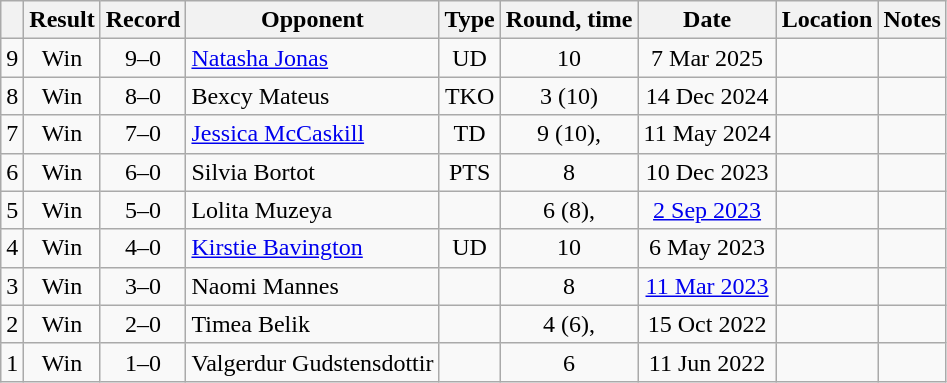<table class=wikitable style=text-align:center>
<tr>
<th></th>
<th>Result</th>
<th>Record</th>
<th>Opponent</th>
<th>Type</th>
<th>Round, time</th>
<th>Date</th>
<th>Location</th>
<th>Notes</th>
</tr>
<tr>
<td>9</td>
<td>Win</td>
<td>9–0</td>
<td align=left><a href='#'>Natasha Jonas</a></td>
<td>UD</td>
<td>10</td>
<td>7 Mar 2025</td>
<td align=left></td>
<td align=left></td>
</tr>
<tr>
<td>8</td>
<td>Win</td>
<td>8–0</td>
<td align=left>Bexcy Mateus</td>
<td>TKO</td>
<td>3 (10) </td>
<td>14 Dec 2024</td>
<td align=left></td>
<td align=left></td>
</tr>
<tr>
<td>7</td>
<td>Win</td>
<td>7–0</td>
<td align=left><a href='#'>Jessica McCaskill</a></td>
<td>TD</td>
<td>9 (10), </td>
<td>11 May 2024</td>
<td align=left></td>
<td align=left></td>
</tr>
<tr>
<td>6</td>
<td>Win</td>
<td>6–0</td>
<td align=left>Silvia Bortot</td>
<td>PTS</td>
<td>8</td>
<td>10 Dec 2023</td>
<td align=left></td>
<td align=left></td>
</tr>
<tr>
<td>5</td>
<td>Win</td>
<td>5–0</td>
<td align=left>Lolita Muzeya</td>
<td></td>
<td>6 (8), </td>
<td><a href='#'>2 Sep 2023</a></td>
<td align=left></td>
<td align=left></td>
</tr>
<tr>
<td>4</td>
<td>Win</td>
<td>4–0</td>
<td align=left><a href='#'>Kirstie Bavington</a></td>
<td>UD</td>
<td>10</td>
<td>6 May 2023</td>
<td align=left></td>
<td align=left></td>
</tr>
<tr>
<td>3</td>
<td>Win</td>
<td>3–0</td>
<td align=left>Naomi Mannes</td>
<td></td>
<td>8</td>
<td><a href='#'>11 Mar 2023</a></td>
<td align=left></td>
<td align=left></td>
</tr>
<tr>
<td>2</td>
<td>Win</td>
<td>2–0</td>
<td align=left>Timea Belik</td>
<td></td>
<td>4 (6), </td>
<td>15 Oct 2022</td>
<td align=left></td>
<td align=left></td>
</tr>
<tr>
<td>1</td>
<td>Win</td>
<td>1–0</td>
<td align=left>Valgerdur Gudstensdottir</td>
<td></td>
<td>6</td>
<td>11 Jun 2022</td>
<td align=left></td>
<td align=left></td>
</tr>
</table>
